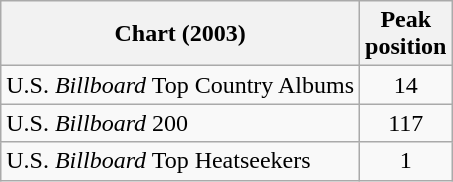<table class="wikitable">
<tr>
<th>Chart (2003)</th>
<th>Peak<br>position</th>
</tr>
<tr>
<td>U.S. <em>Billboard</em> Top Country Albums</td>
<td style="text-align:center;">14</td>
</tr>
<tr>
<td>U.S. <em>Billboard</em> 200</td>
<td style="text-align:center;">117</td>
</tr>
<tr>
<td>U.S. <em>Billboard</em> Top Heatseekers</td>
<td style="text-align:center;">1</td>
</tr>
</table>
